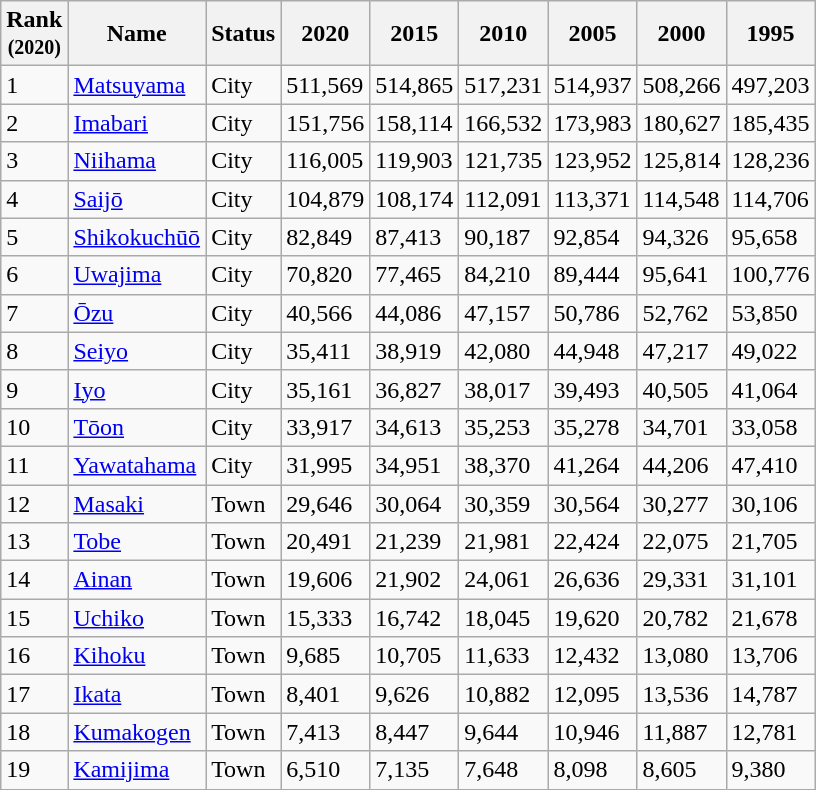<table class="wikitable sortable">
<tr>
<th>Rank<br><small>(2020)</small></th>
<th>Name</th>
<th>Status</th>
<th>2020</th>
<th>2015</th>
<th>2010</th>
<th>2005</th>
<th>2000</th>
<th>1995</th>
</tr>
<tr>
<td>1</td>
<td><a href='#'>Matsuyama</a></td>
<td>City</td>
<td>511,569</td>
<td>514,865</td>
<td>517,231</td>
<td>514,937</td>
<td>508,266</td>
<td>497,203</td>
</tr>
<tr>
<td>2</td>
<td><a href='#'>Imabari</a></td>
<td>City</td>
<td>151,756</td>
<td>158,114</td>
<td>166,532</td>
<td>173,983</td>
<td>180,627</td>
<td>185,435</td>
</tr>
<tr>
<td>3</td>
<td><a href='#'>Niihama</a></td>
<td>City</td>
<td>116,005</td>
<td>119,903</td>
<td>121,735</td>
<td>123,952</td>
<td>125,814</td>
<td>128,236</td>
</tr>
<tr>
<td>4</td>
<td><a href='#'>Saijō</a></td>
<td>City</td>
<td>104,879</td>
<td>108,174</td>
<td>112,091</td>
<td>113,371</td>
<td>114,548</td>
<td>114,706</td>
</tr>
<tr>
<td>5</td>
<td><a href='#'>Shikokuchūō</a></td>
<td>City</td>
<td>82,849</td>
<td>87,413</td>
<td>90,187</td>
<td>92,854</td>
<td>94,326</td>
<td>95,658</td>
</tr>
<tr>
<td>6</td>
<td><a href='#'>Uwajima</a></td>
<td>City</td>
<td>70,820</td>
<td>77,465</td>
<td>84,210</td>
<td>89,444</td>
<td>95,641</td>
<td>100,776</td>
</tr>
<tr>
<td>7</td>
<td><a href='#'>Ōzu</a></td>
<td>City</td>
<td>40,566</td>
<td>44,086</td>
<td>47,157</td>
<td>50,786</td>
<td>52,762</td>
<td>53,850</td>
</tr>
<tr>
<td>8</td>
<td><a href='#'>Seiyo</a></td>
<td>City</td>
<td>35,411</td>
<td>38,919</td>
<td>42,080</td>
<td>44,948</td>
<td>47,217</td>
<td>49,022</td>
</tr>
<tr>
<td>9</td>
<td><a href='#'>Iyo</a></td>
<td>City</td>
<td>35,161</td>
<td>36,827</td>
<td>38,017</td>
<td>39,493</td>
<td>40,505</td>
<td>41,064</td>
</tr>
<tr>
<td>10</td>
<td><a href='#'>Tōon</a></td>
<td>City</td>
<td>33,917</td>
<td>34,613</td>
<td>35,253</td>
<td>35,278</td>
<td>34,701</td>
<td>33,058</td>
</tr>
<tr>
<td>11</td>
<td><a href='#'>Yawatahama</a></td>
<td>City</td>
<td>31,995</td>
<td>34,951</td>
<td>38,370</td>
<td>41,264</td>
<td>44,206</td>
<td>47,410</td>
</tr>
<tr>
<td>12</td>
<td><a href='#'>Masaki</a></td>
<td>Town</td>
<td>29,646</td>
<td>30,064</td>
<td>30,359</td>
<td>30,564</td>
<td>30,277</td>
<td>30,106</td>
</tr>
<tr>
<td>13</td>
<td><a href='#'>Tobe</a></td>
<td>Town</td>
<td>20,491</td>
<td>21,239</td>
<td>21,981</td>
<td>22,424</td>
<td>22,075</td>
<td>21,705</td>
</tr>
<tr>
<td>14</td>
<td><a href='#'>Ainan</a></td>
<td>Town</td>
<td>19,606</td>
<td>21,902</td>
<td>24,061</td>
<td>26,636</td>
<td>29,331</td>
<td>31,101</td>
</tr>
<tr>
<td>15</td>
<td><a href='#'>Uchiko</a></td>
<td>Town</td>
<td>15,333</td>
<td>16,742</td>
<td>18,045</td>
<td>19,620</td>
<td>20,782</td>
<td>21,678</td>
</tr>
<tr>
<td>16</td>
<td><a href='#'>Kihoku</a></td>
<td>Town</td>
<td>9,685</td>
<td>10,705</td>
<td>11,633</td>
<td>12,432</td>
<td>13,080</td>
<td>13,706</td>
</tr>
<tr>
<td>17</td>
<td><a href='#'>Ikata</a></td>
<td>Town</td>
<td>8,401</td>
<td>9,626</td>
<td>10,882</td>
<td>12,095</td>
<td>13,536</td>
<td>14,787</td>
</tr>
<tr>
<td>18</td>
<td><a href='#'>Kumakogen</a></td>
<td>Town</td>
<td>7,413</td>
<td>8,447</td>
<td>9,644</td>
<td>10,946</td>
<td>11,887</td>
<td>12,781</td>
</tr>
<tr>
<td>19</td>
<td><a href='#'>Kamijima</a></td>
<td>Town</td>
<td>6,510</td>
<td>7,135</td>
<td>7,648</td>
<td>8,098</td>
<td>8,605</td>
<td>9,380</td>
</tr>
</table>
